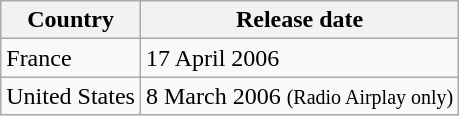<table class="wikitable">
<tr>
<th>Country</th>
<th>Release date</th>
</tr>
<tr>
<td>France</td>
<td>17 April 2006</td>
</tr>
<tr>
<td>United States</td>
<td>8 March 2006 <small>(Radio Airplay only)</small></td>
</tr>
</table>
